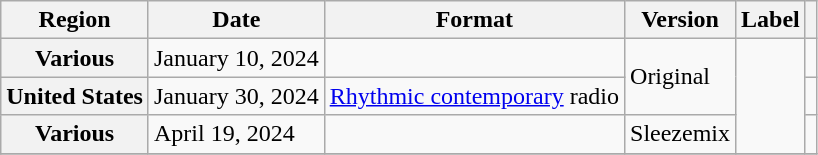<table class="wikitable plainrowheaders">
<tr>
<th scope="col">Region</th>
<th scope="col">Date</th>
<th scope="col">Format</th>
<th scope="col">Version</th>
<th scope="col">Label</th>
<th scope="col"></th>
</tr>
<tr>
<th scope="row">Various</th>
<td>January 10, 2024</td>
<td></td>
<td rowspan="2">Original</td>
<td rowspan="3"></td>
<td style="text-align:center;"></td>
</tr>
<tr>
<th scope="row">United States</th>
<td>January 30, 2024</td>
<td><a href='#'>Rhythmic contemporary</a> radio</td>
<td style="text-align:center;"></td>
</tr>
<tr>
<th scope="row">Various</th>
<td>April 19, 2024</td>
<td></td>
<td>Sleezemix</td>
<td style="text-align:center;"></td>
</tr>
<tr>
</tr>
</table>
